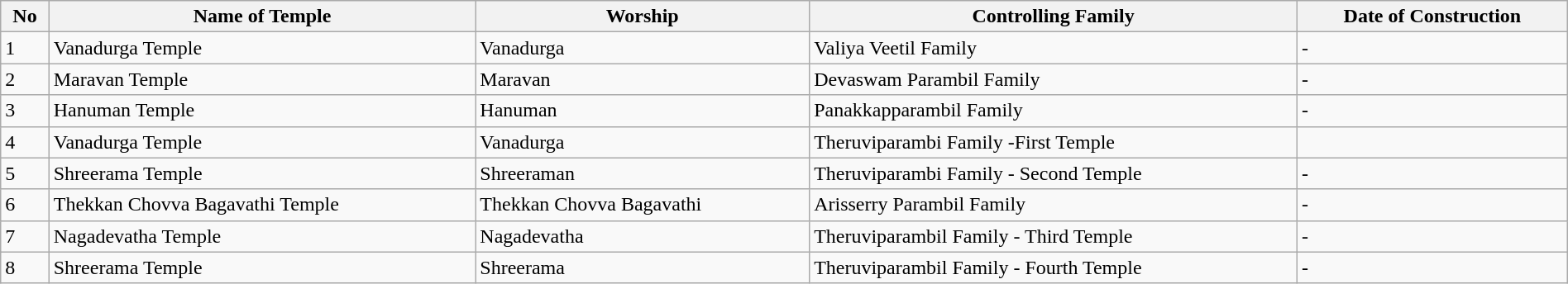<table class="wikitable" style="width: 100%">
<tr>
<th>No</th>
<th>Name of Temple</th>
<th>Worship</th>
<th>Controlling Family</th>
<th>Date of Construction</th>
</tr>
<tr>
<td>1</td>
<td>Vanadurga Temple</td>
<td>Vanadurga</td>
<td>Valiya Veetil Family</td>
<td>-</td>
</tr>
<tr>
<td>2</td>
<td>Maravan Temple</td>
<td>Maravan</td>
<td>Devaswam Parambil Family</td>
<td>-</td>
</tr>
<tr>
<td>3</td>
<td>Hanuman Temple</td>
<td>Hanuman</td>
<td>Panakkapparambil Family</td>
<td>-</td>
</tr>
<tr>
<td>4</td>
<td>Vanadurga Temple</td>
<td>Vanadurga</td>
<td>Theruviparambi Family -First Temple</td>
<td></td>
</tr>
<tr>
<td>5</td>
<td>Shreerama Temple</td>
<td>Shreeraman</td>
<td>Theruviparambi Family - Second Temple</td>
<td>-</td>
</tr>
<tr>
<td>6</td>
<td>Thekkan Chovva Bagavathi Temple</td>
<td>Thekkan Chovva Bagavathi</td>
<td>Arisserry Parambil Family</td>
<td>-</td>
</tr>
<tr>
<td>7</td>
<td>Nagadevatha Temple</td>
<td>Nagadevatha</td>
<td>Theruviparambil Family - Third Temple</td>
<td>-</td>
</tr>
<tr>
<td>8</td>
<td>Shreerama Temple</td>
<td>Shreerama</td>
<td>Theruviparambil Family - Fourth Temple</td>
<td>-</td>
</tr>
</table>
